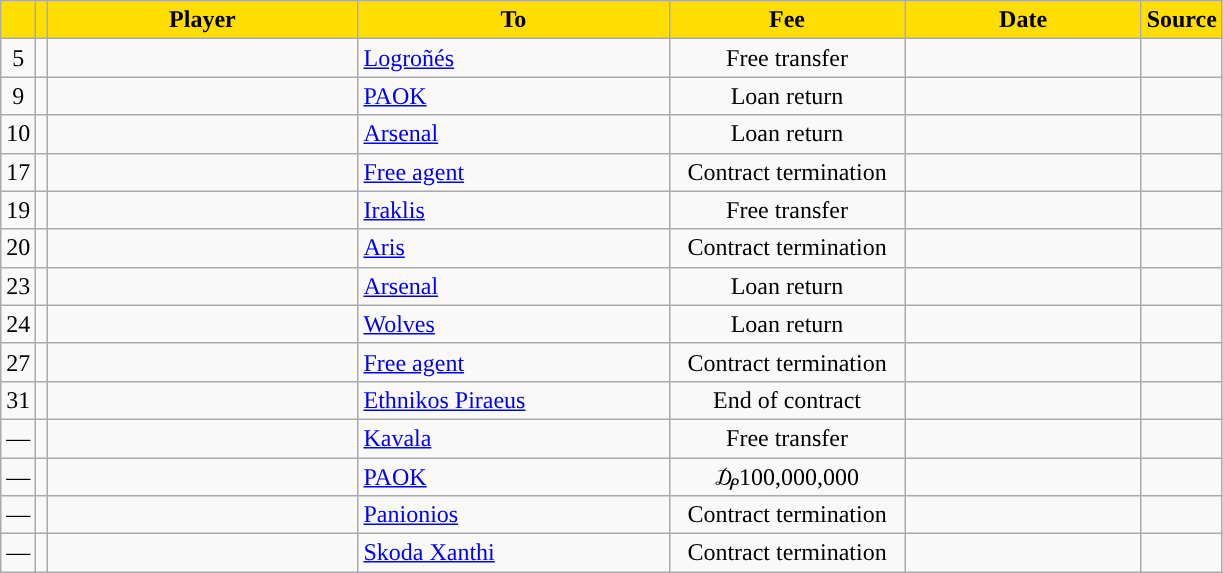<table class="wikitable sortable">
<tr>
<th style="background:#FFDE00"></th>
<th style="background:#FFDE00"></th>
<th width=200 style="background:#FFDE00">Player</th>
<th width=200 style="background:#FFDE00">To</th>
<th width=150 style="background:#FFDE00">Fee</th>
<th width=150 style="background:#FFDE00">Date</th>
<th style="background:#FFDE00">Source</th>
</tr>
<tr>
<td align=center>5</td>
<td align=center></td>
<td></td>
<td> <a href='#'>Logroñés</a></td>
<td align=center>Free transfer</td>
<td align=center></td>
<td align=center></td>
</tr>
<tr>
<td align=center>9</td>
<td align=center></td>
<td></td>
<td> <a href='#'>PAOK</a></td>
<td align=center>Loan return</td>
<td align=center></td>
<td align=center></td>
</tr>
<tr>
<td align=center>10</td>
<td align=center></td>
<td></td>
<td> <a href='#'>Arsenal</a></td>
<td align=center>Loan return</td>
<td align=center></td>
<td align=center></td>
</tr>
<tr>
<td align=center>17</td>
<td align=center></td>
<td></td>
<td><a href='#'>Free agent</a></td>
<td align=center>Contract termination</td>
<td align=center></td>
<td align=center></td>
</tr>
<tr>
<td align=center>19</td>
<td align=center></td>
<td></td>
<td> <a href='#'>Iraklis</a></td>
<td align=center>Free transfer</td>
<td align=center></td>
<td align=center></td>
</tr>
<tr>
<td align=center>20</td>
<td align=center></td>
<td></td>
<td> <a href='#'>Aris</a></td>
<td align=center>Contract termination</td>
<td align=center></td>
<td align=center></td>
</tr>
<tr>
<td align=center>23</td>
<td align=center></td>
<td></td>
<td> <a href='#'>Arsenal</a></td>
<td align=center>Loan return</td>
<td align=center></td>
<td align=center></td>
</tr>
<tr>
<td align=center>24</td>
<td align=center></td>
<td></td>
<td> <a href='#'>Wolves</a></td>
<td align=center>Loan return</td>
<td align=center></td>
<td align=center></td>
</tr>
<tr>
<td align=center>27</td>
<td align=center></td>
<td></td>
<td><a href='#'>Free agent</a></td>
<td align=center>Contract termination</td>
<td align=center></td>
<td align=center></td>
</tr>
<tr>
<td align=center>31</td>
<td align=center></td>
<td></td>
<td> <a href='#'>Ethnikos Piraeus</a></td>
<td align=center>End of contract</td>
<td align=center></td>
<td align=center></td>
</tr>
<tr>
<td align=center>—</td>
<td align=center></td>
<td></td>
<td> <a href='#'>Kavala</a></td>
<td align=center>Free transfer</td>
<td align=center></td>
<td align=center></td>
</tr>
<tr>
<td align=center>—</td>
<td align=center></td>
<td></td>
<td> <a href='#'>PAOK</a></td>
<td align=center>₯100,000,000</td>
<td align=center></td>
<td align=center></td>
</tr>
<tr>
<td align=center>—</td>
<td align=center></td>
<td></td>
<td> <a href='#'>Panionios</a></td>
<td align=center>Contract termination</td>
<td align=center></td>
<td align=center></td>
</tr>
<tr>
<td align=center>—</td>
<td align=center></td>
<td></td>
<td> <a href='#'>Skoda Xanthi</a></td>
<td align=center>Contract termination</td>
<td align=center></td>
<td align=center></td>
</tr>
</table>
